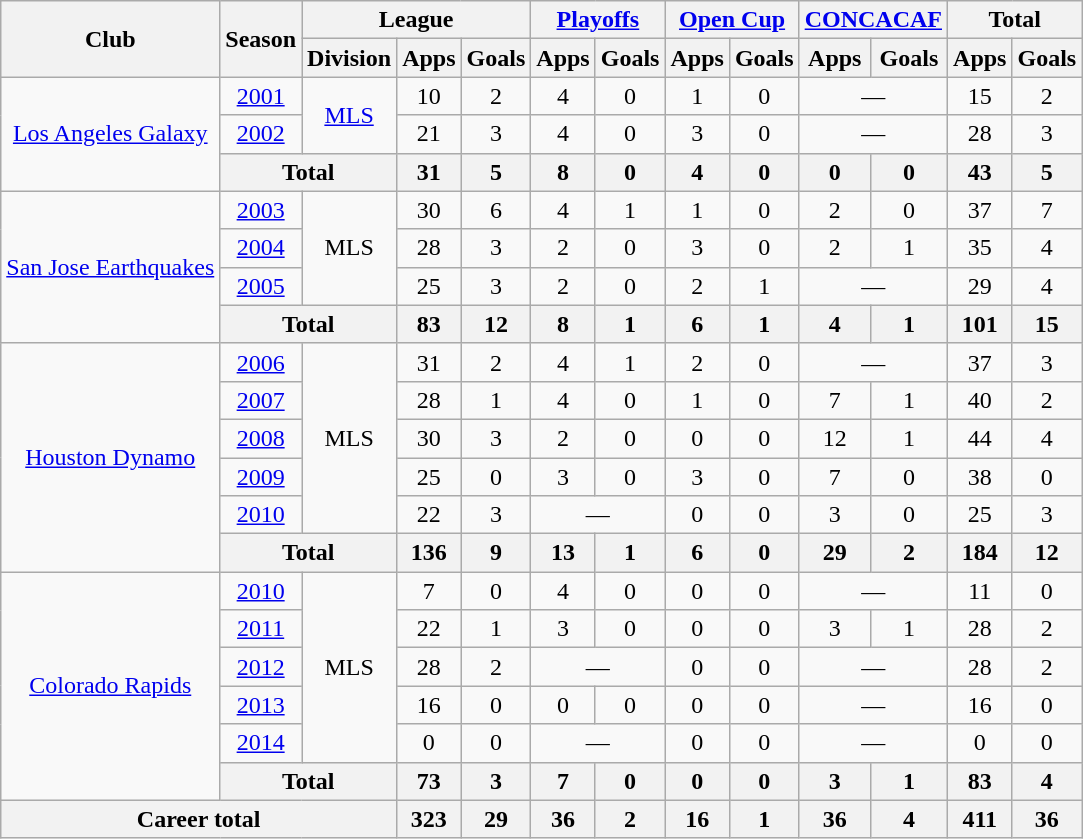<table class="wikitable" style="text-align:center">
<tr>
<th rowspan="2">Club</th>
<th rowspan="2">Season</th>
<th colspan="3">League</th>
<th colspan="2"><a href='#'>Playoffs</a></th>
<th colspan="2"><a href='#'>Open Cup</a></th>
<th colspan="2"><a href='#'>CONCACAF</a></th>
<th colspan="2">Total</th>
</tr>
<tr>
<th>Division</th>
<th>Apps</th>
<th>Goals</th>
<th>Apps</th>
<th>Goals</th>
<th>Apps</th>
<th>Goals</th>
<th>Apps</th>
<th>Goals</th>
<th>Apps</th>
<th>Goals</th>
</tr>
<tr>
<td rowspan="3"><a href='#'>Los Angeles Galaxy</a></td>
<td><a href='#'>2001</a></td>
<td rowspan="2"><a href='#'>MLS</a></td>
<td>10</td>
<td>2</td>
<td>4</td>
<td>0</td>
<td>1</td>
<td>0</td>
<td colspan="2">—</td>
<td>15</td>
<td>2</td>
</tr>
<tr>
<td><a href='#'>2002</a></td>
<td>21</td>
<td>3</td>
<td>4</td>
<td>0</td>
<td>3</td>
<td>0</td>
<td colspan="2">—</td>
<td>28</td>
<td>3</td>
</tr>
<tr>
<th colspan="2">Total</th>
<th>31</th>
<th>5</th>
<th>8</th>
<th>0</th>
<th>4</th>
<th>0</th>
<th>0</th>
<th>0</th>
<th>43</th>
<th>5</th>
</tr>
<tr>
<td rowspan="4"><a href='#'>San Jose Earthquakes</a></td>
<td><a href='#'>2003</a></td>
<td rowspan="3">MLS</td>
<td>30</td>
<td>6</td>
<td>4</td>
<td>1</td>
<td>1</td>
<td>0</td>
<td>2</td>
<td>0</td>
<td>37</td>
<td>7</td>
</tr>
<tr>
<td><a href='#'>2004</a></td>
<td>28</td>
<td>3</td>
<td>2</td>
<td>0</td>
<td>3</td>
<td>0</td>
<td>2</td>
<td>1</td>
<td>35</td>
<td>4</td>
</tr>
<tr>
<td><a href='#'>2005</a></td>
<td>25</td>
<td>3</td>
<td>2</td>
<td>0</td>
<td>2</td>
<td>1</td>
<td colspan="2">—</td>
<td>29</td>
<td>4</td>
</tr>
<tr>
<th colspan="2">Total</th>
<th>83</th>
<th>12</th>
<th>8</th>
<th>1</th>
<th>6</th>
<th>1</th>
<th>4</th>
<th>1</th>
<th>101</th>
<th>15</th>
</tr>
<tr>
<td rowspan="6"><a href='#'>Houston Dynamo</a></td>
<td><a href='#'>2006</a></td>
<td rowspan="5">MLS</td>
<td>31</td>
<td>2</td>
<td>4</td>
<td>1</td>
<td>2</td>
<td>0</td>
<td colspan="2">—</td>
<td>37</td>
<td>3</td>
</tr>
<tr>
<td><a href='#'>2007</a></td>
<td>28</td>
<td>1</td>
<td>4</td>
<td>0</td>
<td>1</td>
<td>0</td>
<td>7</td>
<td>1</td>
<td>40</td>
<td>2</td>
</tr>
<tr>
<td><a href='#'>2008</a></td>
<td>30</td>
<td>3</td>
<td>2</td>
<td>0</td>
<td>0</td>
<td>0</td>
<td>12</td>
<td>1</td>
<td>44</td>
<td>4</td>
</tr>
<tr>
<td><a href='#'>2009</a></td>
<td>25</td>
<td>0</td>
<td>3</td>
<td>0</td>
<td>3</td>
<td>0</td>
<td>7</td>
<td>0</td>
<td>38</td>
<td>0</td>
</tr>
<tr>
<td><a href='#'>2010</a></td>
<td>22</td>
<td>3</td>
<td colspan="2">—</td>
<td>0</td>
<td>0</td>
<td>3</td>
<td>0</td>
<td>25</td>
<td>3</td>
</tr>
<tr>
<th colspan="2">Total</th>
<th>136</th>
<th>9</th>
<th>13</th>
<th>1</th>
<th>6</th>
<th>0</th>
<th>29</th>
<th>2</th>
<th>184</th>
<th>12</th>
</tr>
<tr>
<td rowspan="6"><a href='#'>Colorado Rapids</a></td>
<td><a href='#'>2010</a></td>
<td rowspan="5">MLS</td>
<td>7</td>
<td>0</td>
<td>4</td>
<td>0</td>
<td>0</td>
<td>0</td>
<td colspan="2">—</td>
<td>11</td>
<td>0</td>
</tr>
<tr>
<td><a href='#'>2011</a></td>
<td>22</td>
<td>1</td>
<td>3</td>
<td>0</td>
<td>0</td>
<td>0</td>
<td>3</td>
<td>1</td>
<td>28</td>
<td>2</td>
</tr>
<tr>
<td><a href='#'>2012</a></td>
<td>28</td>
<td>2</td>
<td colspan="2">—</td>
<td>0</td>
<td>0</td>
<td colspan="2">—</td>
<td>28</td>
<td>2</td>
</tr>
<tr>
<td><a href='#'>2013</a></td>
<td>16</td>
<td>0</td>
<td>0</td>
<td>0</td>
<td>0</td>
<td>0</td>
<td colspan="2">—</td>
<td>16</td>
<td>0</td>
</tr>
<tr>
<td><a href='#'>2014</a></td>
<td>0</td>
<td>0</td>
<td colspan="2">—</td>
<td>0</td>
<td>0</td>
<td colspan="2">—</td>
<td>0</td>
<td>0</td>
</tr>
<tr>
<th colspan="2">Total</th>
<th>73</th>
<th>3</th>
<th>7</th>
<th>0</th>
<th>0</th>
<th>0</th>
<th>3</th>
<th>1</th>
<th>83</th>
<th>4</th>
</tr>
<tr>
<th colspan="3">Career total</th>
<th>323</th>
<th>29</th>
<th>36</th>
<th>2</th>
<th>16</th>
<th>1</th>
<th>36</th>
<th>4</th>
<th>411</th>
<th>36</th>
</tr>
</table>
